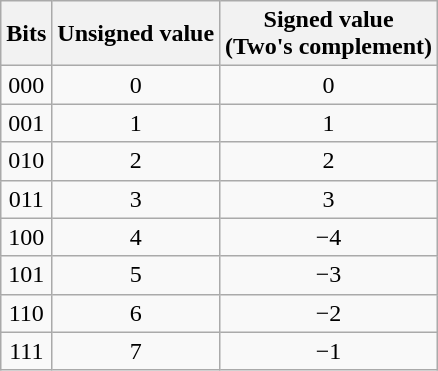<table class="wikitable sortable floatright" style="text-align: center;">
<tr>
<th>Bits</th>
<th>Unsigned value</th>
<th>Signed value<br>(Two's complement)</th>
</tr>
<tr>
<td>000</td>
<td>0</td>
<td>0</td>
</tr>
<tr>
<td>001</td>
<td>1</td>
<td>1</td>
</tr>
<tr>
<td>010</td>
<td>2</td>
<td>2</td>
</tr>
<tr>
<td>011</td>
<td>3</td>
<td>3</td>
</tr>
<tr>
<td>100</td>
<td>4</td>
<td>−4</td>
</tr>
<tr>
<td>101</td>
<td>5</td>
<td>−3</td>
</tr>
<tr>
<td>110</td>
<td>6</td>
<td>−2</td>
</tr>
<tr>
<td>111</td>
<td>7</td>
<td>−1</td>
</tr>
</table>
